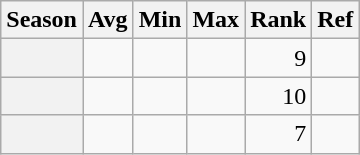<table class="wikitable plainrowheaders sortable">
<tr>
<th scope=col>Season</th>
<th scope=col>Avg</th>
<th scope=col>Min</th>
<th scope=col>Max</th>
<th scope=col>Rank</th>
<th scope=col class="unsortable">Ref</th>
</tr>
<tr>
<th scope="row" style="text-align:right;"></th>
<td align=right></td>
<td align=right></td>
<td align=right></td>
<td align=right>9</td>
<td align=center></td>
</tr>
<tr>
<th scope="row" style="text-align:right;"></th>
<td align=right></td>
<td align=right></td>
<td align=right></td>
<td align=right>10</td>
<td align=center></td>
</tr>
<tr>
<th scope="row" style="text-align:right;"></th>
<td align=right></td>
<td align=right></td>
<td align=right></td>
<td align=right>7</td>
<td align=center></td>
</tr>
</table>
